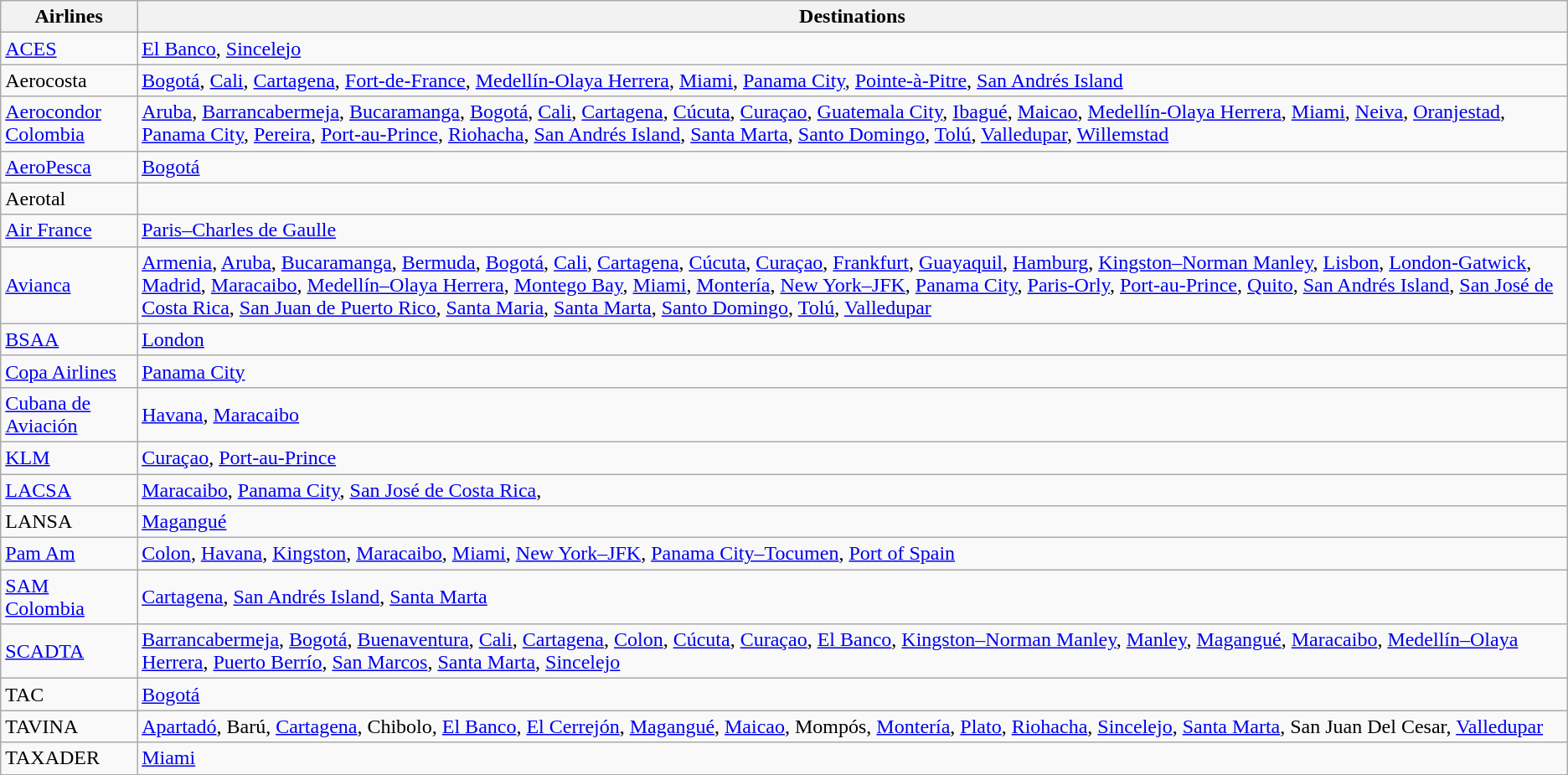<table class="wikitable sortable mw-collapsible">
<tr>
<th>Airlines</th>
<th>Destinations</th>
</tr>
<tr>
<td><a href='#'>ACES</a></td>
<td><a href='#'>El Banco</a>, <a href='#'>Sincelejo</a></td>
</tr>
<tr>
<td>Aerocosta</td>
<td><a href='#'>Bogotá</a>, <a href='#'>Cali</a>, <a href='#'>Cartagena</a>, <a href='#'>Fort-de-France</a>, <a href='#'>Medellín-Olaya Herrera</a>, <a href='#'>Miami</a>, <a href='#'>Panama City</a>, <a href='#'>Pointe-à-Pitre</a>, <a href='#'>San Andrés Island</a></td>
</tr>
<tr>
<td><a href='#'>Aerocondor Colombia</a></td>
<td><a href='#'>Aruba</a>, <a href='#'>Barrancabermeja</a>, <a href='#'>Bucaramanga</a>, <a href='#'>Bogotá</a>, <a href='#'>Cali</a>, <a href='#'>Cartagena</a>, <a href='#'>Cúcuta</a>, <a href='#'>Curaçao</a>, <a href='#'>Guatemala City</a>, <a href='#'>Ibagué</a>, <a href='#'>Maicao</a>, <a href='#'>Medellín-Olaya Herrera</a>, <a href='#'>Miami</a>, <a href='#'>Neiva</a>, <a href='#'>Oranjestad</a>, <a href='#'>Panama City</a>, <a href='#'>Pereira</a>, <a href='#'>Port-au-Prince</a>, <a href='#'>Riohacha</a>, <a href='#'>San Andrés Island</a>, <a href='#'>Santa Marta</a>, <a href='#'>Santo Domingo</a>, <a href='#'>Tolú</a>, <a href='#'>Valledupar</a>, <a href='#'>Willemstad</a></td>
</tr>
<tr>
<td><a href='#'>AeroPesca</a></td>
<td><a href='#'>Bogotá</a></td>
</tr>
<tr>
<td>Aerotal</td>
<td></td>
</tr>
<tr>
<td><a href='#'>Air France</a></td>
<td><a href='#'>Paris–Charles de Gaulle</a></td>
</tr>
<tr>
<td><a href='#'>Avianca</a></td>
<td><a href='#'>Armenia</a>, <a href='#'>Aruba</a>, <a href='#'>Bucaramanga</a>, <a href='#'>Bermuda</a>, <a href='#'>Bogotá</a>, <a href='#'>Cali</a>, <a href='#'>Cartagena</a>, <a href='#'>Cúcuta</a>, <a href='#'>Curaçao</a>, <a href='#'>Frankfurt</a>, <a href='#'>Guayaquil</a>, <a href='#'>Hamburg</a>, <a href='#'>Kingston–Norman Manley</a>, <a href='#'>Lisbon</a>, <a href='#'>London-Gatwick</a>, <a href='#'>Madrid</a>, <a href='#'>Maracaibo</a>, <a href='#'>Medellín–Olaya Herrera</a>, <a href='#'>Montego Bay</a>, <a href='#'>Miami</a>, <a href='#'>Montería</a>, <a href='#'>New York–JFK</a>, <a href='#'>Panama City</a>, <a href='#'>Paris-Orly</a>, <a href='#'>Port-au-Prince</a>, <a href='#'>Quito</a>, <a href='#'>San Andrés Island</a>, <a href='#'>San José de Costa Rica</a>, <a href='#'>San Juan de Puerto Rico</a>, <a href='#'>Santa Maria</a>, <a href='#'>Santa Marta</a>, <a href='#'>Santo Domingo</a>, <a href='#'>Tolú</a>, <a href='#'>Valledupar</a></td>
</tr>
<tr>
<td><a href='#'>BSAA</a></td>
<td><a href='#'>London</a></td>
</tr>
<tr>
<td><a href='#'>Copa Airlines</a></td>
<td><a href='#'>Panama City</a></td>
</tr>
<tr>
<td><a href='#'>Cubana de Aviación</a></td>
<td><a href='#'>Havana</a>, <a href='#'>Maracaibo</a></td>
</tr>
<tr>
<td><a href='#'>KLM</a></td>
<td><a href='#'>Curaçao</a>, <a href='#'>Port-au-Prince</a></td>
</tr>
<tr>
<td><a href='#'>LACSA</a></td>
<td><a href='#'>Maracaibo</a>, <a href='#'>Panama City</a>, <a href='#'>San José de Costa Rica</a>,</td>
</tr>
<tr>
<td>LANSA</td>
<td><a href='#'>Magangué</a></td>
</tr>
<tr>
<td><a href='#'>Pam Am</a></td>
<td><a href='#'>Colon</a>, <a href='#'>Havana</a>, <a href='#'>Kingston</a>, <a href='#'>Maracaibo</a>, <a href='#'>Miami</a>, <a href='#'>New York–JFK</a>, <a href='#'>Panama City–Tocumen</a>, <a href='#'>Port of Spain</a></td>
</tr>
<tr>
<td><a href='#'>SAM Colombia</a></td>
<td><a href='#'>Cartagena</a>, <a href='#'>San Andrés Island</a>, <a href='#'>Santa Marta</a></td>
</tr>
<tr>
<td><a href='#'>SCADTA</a></td>
<td><a href='#'>Barrancabermeja</a>, <a href='#'>Bogotá</a>, <a href='#'>Buenaventura</a>, <a href='#'>Cali</a>, <a href='#'>Cartagena</a>, <a href='#'>Colon</a>, <a href='#'>Cúcuta</a>, <a href='#'>Curaçao</a>, <a href='#'>El Banco</a>, <a href='#'>Kingston–Norman Manley</a>, <a href='#'>Manley</a>, <a href='#'>Magangué</a>, <a href='#'>Maracaibo</a>, <a href='#'>Medellín–Olaya Herrera</a>, <a href='#'>Puerto Berrío</a>, <a href='#'>San Marcos</a>, <a href='#'>Santa Marta</a>, <a href='#'>Sincelejo</a></td>
</tr>
<tr>
<td>TAC</td>
<td><a href='#'>Bogotá</a></td>
</tr>
<tr>
<td>TAVINA</td>
<td><a href='#'>Apartadó</a>, Barú, <a href='#'>Cartagena</a>, Chibolo, <a href='#'>El Banco</a>, <a href='#'>El Cerrejón</a>, <a href='#'>Magangué</a>, <a href='#'>Maicao</a>, Mompós, <a href='#'>Montería</a>, <a href='#'>Plato</a>, <a href='#'>Riohacha</a>, <a href='#'>Sincelejo</a>, <a href='#'>Santa Marta</a>, San Juan Del Cesar, <a href='#'>Valledupar</a></td>
</tr>
<tr>
<td>TAXADER</td>
<td><a href='#'>Miami</a></td>
</tr>
</table>
